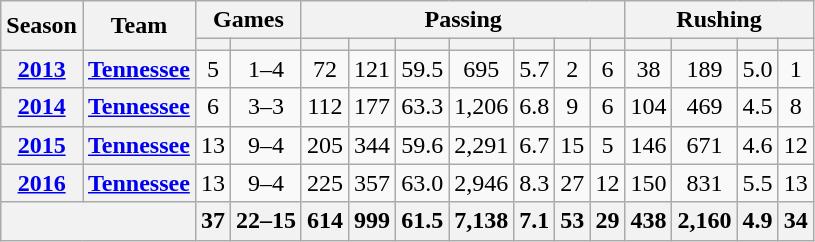<table class="wikitable" style="text-align: center;">
<tr>
<th rowspan="2">Season</th>
<th rowspan="2">Team</th>
<th colspan="2">Games</th>
<th colspan="7">Passing</th>
<th colspan="7">Rushing</th>
</tr>
<tr>
<th></th>
<th></th>
<th></th>
<th></th>
<th></th>
<th></th>
<th></th>
<th></th>
<th></th>
<th></th>
<th></th>
<th></th>
<th></th>
</tr>
<tr>
<th><a href='#'>2013</a></th>
<th><a href='#'>Tennessee</a></th>
<td>5</td>
<td>1–4</td>
<td>72</td>
<td>121</td>
<td>59.5</td>
<td>695</td>
<td>5.7</td>
<td>2</td>
<td>6</td>
<td>38</td>
<td>189</td>
<td>5.0</td>
<td>1</td>
</tr>
<tr>
<th><a href='#'>2014</a></th>
<th><a href='#'>Tennessee</a></th>
<td>6</td>
<td>3–3</td>
<td>112</td>
<td>177</td>
<td>63.3</td>
<td>1,206</td>
<td>6.8</td>
<td>9</td>
<td>6</td>
<td>104</td>
<td>469</td>
<td>4.5</td>
<td>8</td>
</tr>
<tr>
<th><a href='#'>2015</a></th>
<th><a href='#'>Tennessee</a></th>
<td>13</td>
<td>9–4</td>
<td>205</td>
<td>344</td>
<td>59.6</td>
<td>2,291</td>
<td>6.7</td>
<td>15</td>
<td>5</td>
<td>146</td>
<td>671</td>
<td>4.6</td>
<td>12</td>
</tr>
<tr>
<th><a href='#'>2016</a></th>
<th><a href='#'>Tennessee</a></th>
<td>13</td>
<td>9–4</td>
<td>225</td>
<td>357</td>
<td>63.0</td>
<td>2,946</td>
<td>8.3</td>
<td>27</td>
<td>12</td>
<td>150</td>
<td>831</td>
<td>5.5</td>
<td>13</td>
</tr>
<tr>
<th colspan="2"></th>
<th>37</th>
<th>22–15</th>
<th>614</th>
<th>999</th>
<th>61.5</th>
<th>7,138</th>
<th>7.1</th>
<th>53</th>
<th>29</th>
<th>438</th>
<th>2,160</th>
<th>4.9</th>
<th>34</th>
</tr>
</table>
